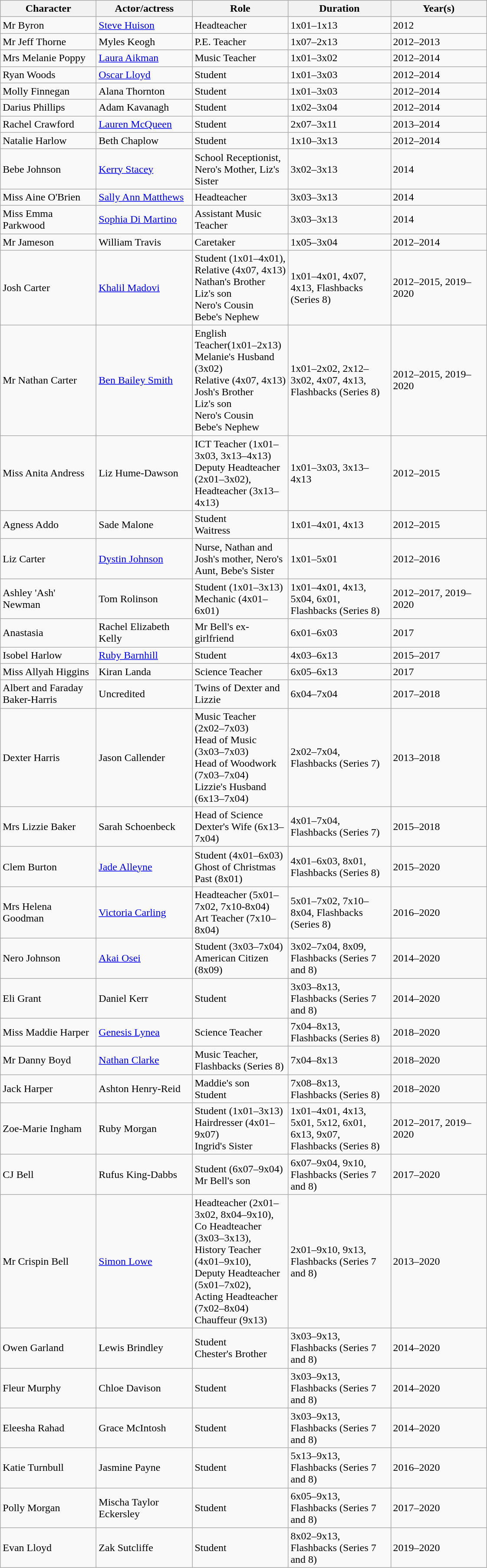<table class="wikitable sortable">
<tr>
<th style="width:140px;">Character</th>
<th style="width:140px;">Actor/actress</th>
<th style="width:140px;">Role</th>
<th style="width:150px;">Duration</th>
<th style="width:140px;">Year(s)</th>
</tr>
<tr>
<td>Mr Byron</td>
<td><a href='#'>Steve Huison</a></td>
<td>Headteacher</td>
<td>1x01–1x13</td>
<td>2012</td>
</tr>
<tr>
<td>Mr Jeff Thorne</td>
<td>Myles Keogh</td>
<td>P.E. Teacher</td>
<td>1x07–2x13</td>
<td>2012–2013</td>
</tr>
<tr>
<td>Mrs Melanie Poppy</td>
<td><a href='#'>Laura Aikman</a></td>
<td>Music Teacher</td>
<td>1x01–3x02</td>
<td>2012–2014</td>
</tr>
<tr>
<td>Ryan Woods</td>
<td><a href='#'>Oscar Lloyd</a></td>
<td>Student</td>
<td>1x01–3x03</td>
<td>2012–2014</td>
</tr>
<tr>
<td>Molly Finnegan</td>
<td>Alana Thornton</td>
<td>Student</td>
<td>1x01–3x03</td>
<td>2012–2014</td>
</tr>
<tr>
<td>Darius Phillips</td>
<td>Adam Kavanagh</td>
<td>Student</td>
<td>1x02–3x04</td>
<td>2012–2014</td>
</tr>
<tr>
<td>Rachel Crawford</td>
<td><a href='#'>Lauren McQueen</a></td>
<td>Student</td>
<td>2x07–3x11</td>
<td>2013–2014</td>
</tr>
<tr>
<td>Natalie Harlow</td>
<td>Beth Chaplow</td>
<td>Student</td>
<td>1x10–3x13</td>
<td>2012–2014</td>
</tr>
<tr>
<td>Bebe Johnson</td>
<td><a href='#'>Kerry Stacey</a></td>
<td>School Receptionist, Nero's Mother, Liz's Sister</td>
<td>3x02–3x13</td>
<td>2014</td>
</tr>
<tr>
<td>Miss Aine O'Brien</td>
<td><a href='#'>Sally Ann Matthews</a></td>
<td>Headteacher</td>
<td>3x03–3x13</td>
<td>2014</td>
</tr>
<tr>
<td>Miss Emma Parkwood</td>
<td><a href='#'>Sophia Di Martino</a></td>
<td>Assistant Music Teacher</td>
<td>3x03–3x13</td>
<td>2014</td>
</tr>
<tr>
<td>Mr Jameson</td>
<td>William Travis</td>
<td>Caretaker</td>
<td>1x05–3x04</td>
<td>2012–2014</td>
</tr>
<tr>
<td>Josh Carter</td>
<td><a href='#'>Khalil Madovi</a></td>
<td>Student (1x01–4x01), Relative (4x07, 4x13)<br>Nathan's Brother<br>Liz's son<br>Nero's Cousin<br>Bebe's Nephew</td>
<td>1x01–4x01, 4x07, 4x13, Flashbacks (Series 8)</td>
<td>2012–2015, 2019–2020</td>
</tr>
<tr>
<td>Mr Nathan Carter</td>
<td><a href='#'>Ben Bailey Smith</a></td>
<td>English Teacher(1x01–2x13)<br>Melanie's Husband (3x02)<br>Relative (4x07, 4x13)<br>Josh's Brother<br>Liz's son<br>Nero's Cousin<br>Bebe's Nephew</td>
<td>1x01–2x02, 2x12–3x02, 4x07, 4x13, Flashbacks (Series 8)</td>
<td>2012–2015, 2019–2020</td>
</tr>
<tr>
<td>Miss Anita Andress</td>
<td>Liz Hume-Dawson</td>
<td>ICT Teacher (1x01–3x03, 3x13–4x13)<br>Deputy Headteacher (2x01–3x02), Headteacher (3x13–4x13)</td>
<td>1x01–3x03, 3x13–4x13</td>
<td>2012–2015</td>
</tr>
<tr>
<td>Agness Addo</td>
<td>Sade Malone</td>
<td>Student <br> Waitress</td>
<td>1x01–4x01, 4x13</td>
<td>2012–2015</td>
</tr>
<tr>
<td>Liz Carter</td>
<td><a href='#'>Dystin Johnson</a></td>
<td>Nurse, Nathan and Josh's mother, Nero's Aunt, Bebe's Sister</td>
<td>1x01–5x01</td>
<td>2012–2016</td>
</tr>
<tr>
<td>Ashley 'Ash' Newman</td>
<td>Tom Rolinson</td>
<td>Student (1x01–3x13) Mechanic (4x01–6x01)</td>
<td>1x01–4x01, 4x13, 5x04, 6x01, Flashbacks (Series 8)</td>
<td>2012–2017, 2019–2020</td>
</tr>
<tr>
<td>Anastasia</td>
<td>Rachel Elizabeth Kelly</td>
<td>Mr Bell's ex-girlfriend</td>
<td>6x01–6x03</td>
<td>2017</td>
</tr>
<tr>
<td>Isobel Harlow</td>
<td><a href='#'>Ruby Barnhill</a></td>
<td>Student</td>
<td>4x03–6x13</td>
<td>2015–2017</td>
</tr>
<tr>
<td>Miss Allyah Higgins</td>
<td>Kiran Landa</td>
<td>Science Teacher</td>
<td>6x05–6x13</td>
<td>2017</td>
</tr>
<tr>
<td>Albert and Faraday Baker-Harris</td>
<td>Uncredited</td>
<td>Twins of Dexter and Lizzie</td>
<td>6x04–7x04</td>
<td>2017–2018</td>
</tr>
<tr>
<td>Dexter Harris</td>
<td>Jason Callender</td>
<td>Music Teacher (2x02–7x03)<br>Head of Music (3x03–7x03)<br>Head of Woodwork (7x03–7x04)<br>Lizzie's Husband (6x13–7x04)</td>
<td>2x02–7x04, Flashbacks (Series 7)</td>
<td>2013–2018</td>
</tr>
<tr>
<td>Mrs Lizzie Baker</td>
<td>Sarah Schoenbeck</td>
<td>Head of Science <br> Dexter's Wife (6x13–7x04)</td>
<td>4x01–7x04, Flashbacks (Series 7)</td>
<td>2015–2018</td>
</tr>
<tr>
<td>Clem Burton</td>
<td><a href='#'>Jade Alleyne</a></td>
<td>Student (4x01–6x03)<br>Ghost of Christmas Past (8x01)</td>
<td>4x01–6x03, 8x01, Flashbacks (Series 8)</td>
<td>2015–2020</td>
</tr>
<tr>
<td>Mrs Helena Goodman</td>
<td><a href='#'>Victoria Carling</a></td>
<td>Headteacher (5x01–7x02, 7x10-8x04)<br>Art Teacher (7x10–8x04)<br></td>
<td>5x01–7x02, 7x10–8x04, Flashbacks (Series 8)</td>
<td>2016–2020</td>
</tr>
<tr>
<td>Nero Johnson</td>
<td><a href='#'>Akai Osei</a></td>
<td>Student (3x03–7x04)<br>American Citizen (8x09)</td>
<td>3x02–7x04, 8x09, Flashbacks (Series 7 and 8)</td>
<td>2014–2020</td>
</tr>
<tr>
<td>Eli Grant</td>
<td>Daniel Kerr</td>
<td>Student</td>
<td>3x03–8x13, Flashbacks (Series 7 and 8)</td>
<td>2014–2020</td>
</tr>
<tr>
<td>Miss Maddie Harper</td>
<td><a href='#'>Genesis Lynea</a></td>
<td>Science Teacher</td>
<td>7x04–8x13, Flashbacks (Series 8)</td>
<td>2018–2020</td>
</tr>
<tr>
<td>Mr Danny Boyd</td>
<td><a href='#'>Nathan Clarke</a></td>
<td>Music Teacher, Flashbacks (Series 8)</td>
<td>7x04–8x13</td>
<td>2018–2020</td>
</tr>
<tr>
<td>Jack Harper</td>
<td>Ashton Henry-Reid</td>
<td>Maddie's son<br>Student</td>
<td>7x08–8x13, Flashbacks (Series 8)</td>
<td>2018–2020</td>
</tr>
<tr>
<td>Zoe-Marie Ingham</td>
<td>Ruby Morgan</td>
<td>Student (1x01–3x13) <br>Hairdresser (4x01–9x07) <br> Ingrid's Sister</td>
<td>1x01–4x01, 4x13, 5x01, 5x12, 6x01, 6x13, 9x07, Flashbacks (Series 8)</td>
<td>2012–2017, 2019–2020</td>
</tr>
<tr>
<td>CJ Bell</td>
<td>Rufus King-Dabbs</td>
<td>Student (6x07–9x04) <br>Mr Bell's son</td>
<td>6x07–9x04, 9x10, Flashbacks (Series 7 and 8)</td>
<td>2017–2020</td>
</tr>
<tr>
<td>Mr Crispin Bell</td>
<td><a href='#'>Simon Lowe</a></td>
<td>Headteacher (2x01–3x02, 8x04–9x10), <br>Co Headteacher (3x03–3x13), <br>History Teacher (4x01–9x10), <br>Deputy Headteacher (5x01–7x02), <br>Acting Headteacher (7x02–8x04) Chauffeur (9x13)</td>
<td>2x01–9x10, 9x13, Flashbacks (Series 7 and 8)</td>
<td>2013–2020</td>
</tr>
<tr>
<td>Owen Garland</td>
<td>Lewis Brindley</td>
<td>Student <br>Chester's Brother</td>
<td>3x03–9x13, Flashbacks (Series 7 and 8)</td>
<td>2014–2020</td>
</tr>
<tr>
<td>Fleur Murphy</td>
<td>Chloe Davison</td>
<td>Student</td>
<td>3x03–9x13, Flashbacks (Series 7 and 8)</td>
<td>2014–2020</td>
</tr>
<tr>
<td>Eleesha Rahad</td>
<td>Grace McIntosh</td>
<td>Student</td>
<td>3x03–9x13, Flashbacks (Series 7 and 8)</td>
<td>2014–2020</td>
</tr>
<tr>
<td>Katie Turnbull</td>
<td>Jasmine Payne</td>
<td>Student</td>
<td>5x13–9x13, Flashbacks (Series 7 and 8)</td>
<td>2016–2020</td>
</tr>
<tr>
<td>Polly Morgan</td>
<td>Mischa Taylor Eckersley</td>
<td>Student</td>
<td>6x05–9x13, Flashbacks (Series 7 and 8)</td>
<td>2017–2020</td>
</tr>
<tr>
<td>Evan Lloyd</td>
<td>Zak Sutcliffe</td>
<td>Student</td>
<td>8x02–9x13, Flashbacks (Series 7 and 8)</td>
<td>2019–2020</td>
</tr>
</table>
